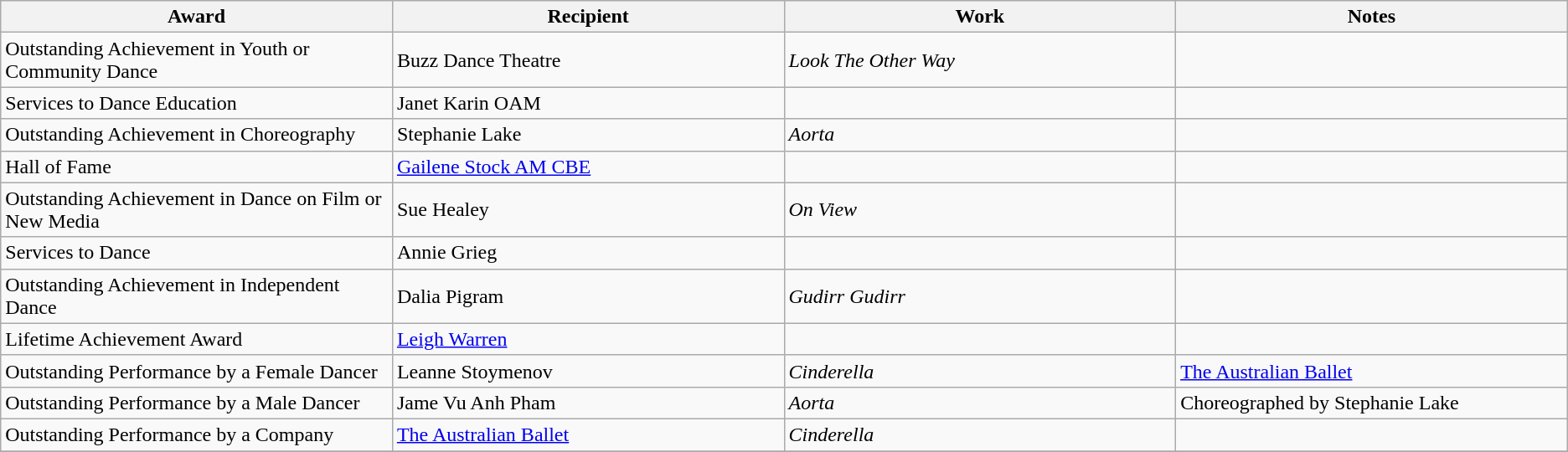<table class="wikitable">
<tr>
<th width="25%">Award</th>
<th width="25%">Recipient</th>
<th width="25%">Work</th>
<th width="25%">Notes</th>
</tr>
<tr>
<td>Outstanding Achievement in Youth or Community Dance</td>
<td>Buzz Dance Theatre</td>
<td><em>Look The Other Way</em></td>
<td></td>
</tr>
<tr>
<td>Services to Dance Education</td>
<td>Janet Karin OAM</td>
<td></td>
<td></td>
</tr>
<tr>
<td>Outstanding Achievement in Choreography</td>
<td>Stephanie Lake</td>
<td><em>Aorta</em></td>
<td></td>
</tr>
<tr>
<td>Hall of Fame</td>
<td><a href='#'>Gailene Stock AM CBE</a></td>
<td></td>
<td></td>
</tr>
<tr>
<td>Outstanding Achievement in Dance on Film or New Media</td>
<td>Sue Healey</td>
<td><em>On View</em></td>
<td></td>
</tr>
<tr>
<td>Services to Dance</td>
<td>Annie Grieg</td>
<td></td>
<td></td>
</tr>
<tr>
<td>Outstanding Achievement in Independent Dance</td>
<td>Dalia Pigram</td>
<td><em>Gudirr Gudirr</em></td>
<td></td>
</tr>
<tr>
<td>Lifetime Achievement Award</td>
<td><a href='#'>Leigh Warren</a></td>
<td></td>
<td></td>
</tr>
<tr>
<td>Outstanding Performance by a Female Dancer</td>
<td>Leanne Stoymenov</td>
<td><em>Cinderella</em></td>
<td><a href='#'>The Australian Ballet</a></td>
</tr>
<tr>
<td>Outstanding Performance by a Male Dancer</td>
<td>Jame Vu Anh Pham</td>
<td><em>Aorta</em></td>
<td>Choreographed by Stephanie Lake</td>
</tr>
<tr>
<td>Outstanding Performance by a Company</td>
<td><a href='#'>The Australian Ballet</a></td>
<td><em>Cinderella</em></td>
<td></td>
</tr>
<tr>
</tr>
</table>
